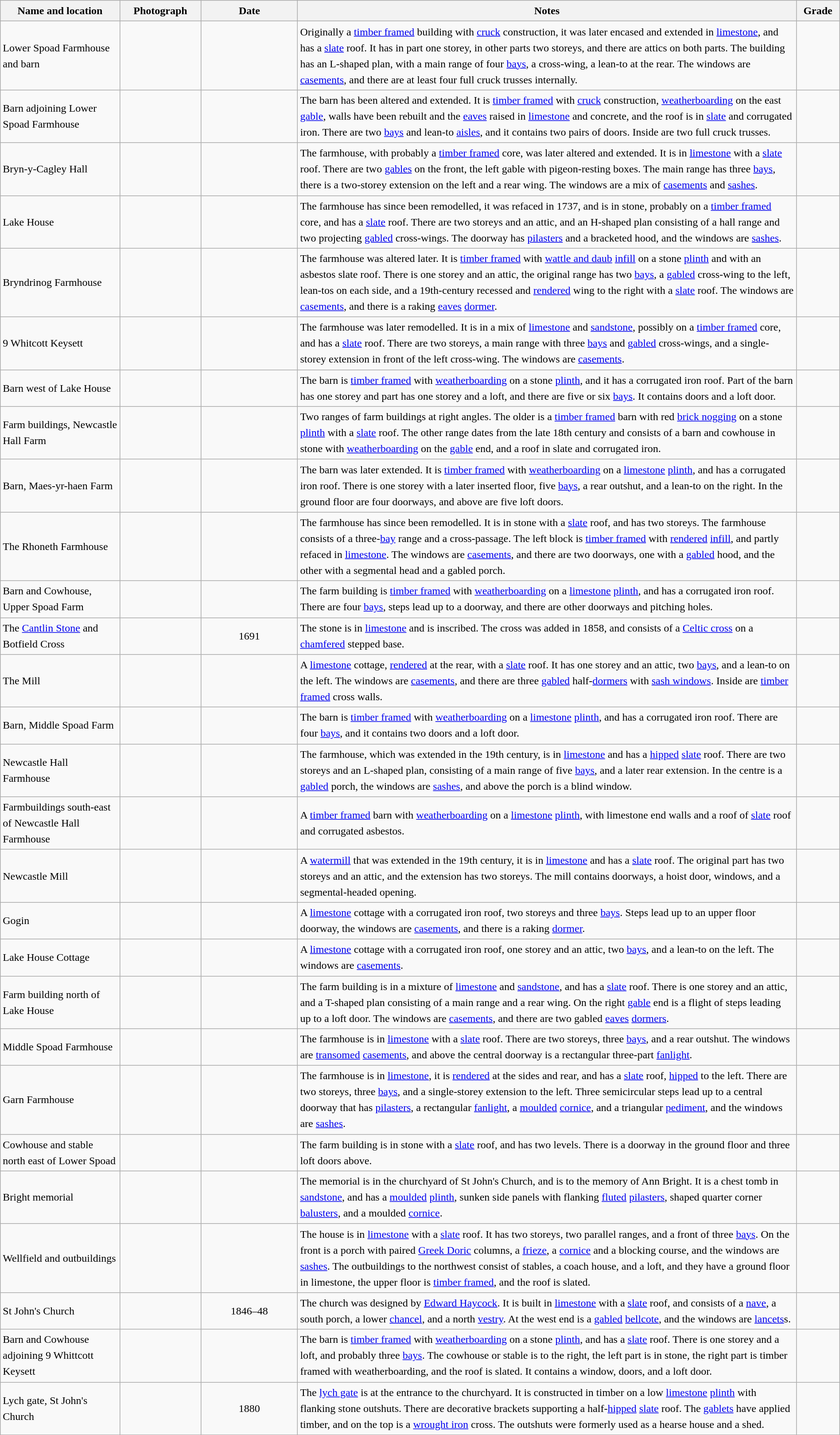<table class="wikitable sortable plainrowheaders" style="width:100%; border:0; text-align:left; line-height:150%;">
<tr>
<th scope="col"  style="width:150px">Name and location</th>
<th scope="col"  style="width:100px" class="unsortable">Photograph</th>
<th scope="col"  style="width:120px">Date</th>
<th scope="col"  style="width:650px" class="unsortable">Notes</th>
<th scope="col"  style="width:50px">Grade</th>
</tr>
<tr>
<td>Lower Spoad Farmhouse and barn<br><small></small></td>
<td></td>
<td align="center"></td>
<td>Originally a <a href='#'>timber framed</a> building with <a href='#'>cruck</a> construction, it was later encased and extended in <a href='#'>limestone</a>, and has a <a href='#'>slate</a> roof.  It has in part one storey, in other parts two storeys, and there are attics on both parts.  The building has an L-shaped plan, with a main range of four <a href='#'>bays</a>, a cross-wing, a lean-to at the rear.  The windows are <a href='#'>casements</a>, and there are at least four full cruck trusses internally.</td>
<td align="center" ></td>
</tr>
<tr>
<td>Barn adjoining Lower Spoad Farmhouse<br><small></small></td>
<td></td>
<td align="center"></td>
<td>The barn has been altered and extended.  It is <a href='#'>timber framed</a> with <a href='#'>cruck</a> construction, <a href='#'>weatherboarding</a> on the east <a href='#'>gable</a>, walls have been rebuilt and the <a href='#'>eaves</a> raised in <a href='#'>limestone</a> and concrete, and the roof is in <a href='#'>slate</a> and corrugated iron.  There are two <a href='#'>bays</a> and lean-to <a href='#'>aisles</a>, and it contains two pairs of doors.  Inside are two full cruck trusses.</td>
<td align="center" ></td>
</tr>
<tr>
<td>Bryn-y-Cagley Hall<br><small></small></td>
<td></td>
<td align="center"></td>
<td>The farmhouse, with probably a <a href='#'>timber framed</a> core, was later altered and extended.  It is in <a href='#'>limestone</a> with a <a href='#'>slate</a> roof.  There are two <a href='#'>gables</a> on the front, the left gable with pigeon-resting boxes.  The main range has three <a href='#'>bays</a>, there is a two-storey extension on the left and a rear wing.  The windows are a mix of <a href='#'>casements</a> and <a href='#'>sashes</a>.</td>
<td align="center" ></td>
</tr>
<tr>
<td>Lake House<br><small></small></td>
<td></td>
<td align="center"></td>
<td>The farmhouse has since been remodelled, it was refaced in 1737, and is in stone, probably on a <a href='#'>timber framed</a> core, and has a <a href='#'>slate</a> roof.  There are two storeys and an attic, and an H-shaped plan consisting of a hall range and two projecting <a href='#'>gabled</a> cross-wings.  The doorway has <a href='#'>pilasters</a> and a bracketed hood, and the windows are <a href='#'>sashes</a>.</td>
<td align="center" ></td>
</tr>
<tr>
<td>Bryndrinog Farmhouse<br><small></small></td>
<td></td>
<td align="center"></td>
<td>The farmhouse was altered later.  It is <a href='#'>timber framed</a> with <a href='#'>wattle and daub</a> <a href='#'>infill</a> on a stone <a href='#'>plinth</a> and with an asbestos slate roof.  There is one storey and an attic, the original range has two <a href='#'>bays</a>, a <a href='#'>gabled</a> cross-wing to the left, lean-tos on each side, and a 19th-century recessed and <a href='#'>rendered</a> wing to the right with a <a href='#'>slate</a> roof.  The windows are <a href='#'>casements</a>, and there is a raking <a href='#'>eaves</a> <a href='#'>dormer</a>.</td>
<td align="center" ></td>
</tr>
<tr>
<td>9 Whitcott Keysett<br><small></small></td>
<td></td>
<td align="center"></td>
<td>The farmhouse was later remodelled.  It is in a mix of <a href='#'>limestone</a> and <a href='#'>sandstone</a>, possibly on a <a href='#'>timber framed</a> core, and has a <a href='#'>slate</a> roof.  There are two storeys, a main range with three <a href='#'>bays</a> and <a href='#'>gabled</a> cross-wings, and a single-storey extension in front of the left cross-wing. The windows are <a href='#'>casements</a>.</td>
<td align="center" ></td>
</tr>
<tr>
<td>Barn west of Lake House<br><small></small></td>
<td></td>
<td align="center"></td>
<td>The barn is <a href='#'>timber framed</a> with <a href='#'>weatherboarding</a> on a stone <a href='#'>plinth</a>, and it has a corrugated iron roof.  Part of the barn has one storey and part has one storey and a loft, and there are five or six <a href='#'>bays</a>.  It contains doors and a loft door.</td>
<td align="center" ></td>
</tr>
<tr>
<td>Farm buildings, Newcastle Hall Farm<br><small></small></td>
<td></td>
<td align="center"></td>
<td>Two ranges of farm buildings at right angles.  The older is a <a href='#'>timber framed</a> barn with red <a href='#'>brick nogging</a> on a stone <a href='#'>plinth</a> with a <a href='#'>slate</a> roof.  The other range dates from the late 18th century and consists of a barn and cowhouse in stone with <a href='#'>weatherboarding</a> on the <a href='#'>gable</a> end, and a roof in slate and corrugated iron.</td>
<td align="center" ></td>
</tr>
<tr>
<td>Barn, Maes-yr-haen Farm<br><small></small></td>
<td></td>
<td align="center"></td>
<td>The barn was later extended.  It is <a href='#'>timber framed</a> with <a href='#'>weatherboarding</a> on a <a href='#'>limestone</a> <a href='#'>plinth</a>, and has a corrugated iron roof.  There is one storey with a later inserted floor, five <a href='#'>bays</a>, a rear outshut, and a lean-to on the right.  In the ground floor are four doorways, and above are five loft doors.</td>
<td align="center" ></td>
</tr>
<tr>
<td>The Rhoneth Farmhouse<br><small></small></td>
<td></td>
<td align="center"></td>
<td>The farmhouse has since been remodelled.  It is in stone with a <a href='#'>slate</a> roof, and has two storeys.  The farmhouse consists of a three-<a href='#'>bay</a> range and a cross-passage.  The left block is <a href='#'>timber framed</a> with <a href='#'>rendered</a> <a href='#'>infill</a>, and partly refaced in <a href='#'>limestone</a>.  The windows are <a href='#'>casements</a>, and there are two doorways, one with a <a href='#'>gabled</a> hood, and the other with a segmental head and a gabled porch.</td>
<td align="center" ></td>
</tr>
<tr>
<td>Barn and Cowhouse,<br>Upper Spoad Farm<br><small></small></td>
<td></td>
<td align="center"></td>
<td>The farm building is <a href='#'>timber framed</a> with <a href='#'>weatherboarding</a> on a <a href='#'>limestone</a> <a href='#'>plinth</a>, and has a corrugated iron roof.  There are four <a href='#'>bays</a>, steps lead up to a doorway, and there are other doorways and pitching holes.</td>
<td align="center" ></td>
</tr>
<tr>
<td>The <a href='#'>Cantlin Stone</a> and Botfield Cross<br><small></small></td>
<td></td>
<td align="center">1691</td>
<td>The stone is in <a href='#'>limestone</a> and is inscribed.  The cross was added in 1858, and consists of a <a href='#'>Celtic cross</a> on a <a href='#'>chamfered</a> stepped base.</td>
<td align="center" ></td>
</tr>
<tr>
<td>The Mill<br><small></small></td>
<td></td>
<td align="center"></td>
<td>A <a href='#'>limestone</a> cottage, <a href='#'>rendered</a> at the rear, with a <a href='#'>slate</a> roof.  It has one storey and an attic, two <a href='#'>bays</a>, and a lean-to on the left.  The windows are <a href='#'>casements</a>, and there are three <a href='#'>gabled</a> half-<a href='#'>dormers</a> with <a href='#'>sash windows</a>.  Inside are <a href='#'>timber framed</a> cross walls.</td>
<td align="center" ></td>
</tr>
<tr>
<td>Barn, Middle Spoad Farm<br><small></small></td>
<td></td>
<td align="center"></td>
<td>The barn is <a href='#'>timber framed</a> with <a href='#'>weatherboarding</a> on a <a href='#'>limestone</a> <a href='#'>plinth</a>, and has a corrugated iron roof.  There are four <a href='#'>bays</a>, and it contains two doors and a loft door.</td>
<td align="center" ></td>
</tr>
<tr>
<td>Newcastle Hall Farmhouse<br><small></small></td>
<td></td>
<td align="center"></td>
<td>The farmhouse, which was extended in the 19th century, is in <a href='#'>limestone</a> and has a <a href='#'>hipped</a> <a href='#'>slate</a> roof.  There are two storeys and an L-shaped plan, consisting of a main range of five <a href='#'>bays</a>, and a later rear extension.  In the centre is a <a href='#'>gabled</a> porch, the windows are <a href='#'>sashes</a>, and above the porch is a blind window.</td>
<td align="center" ></td>
</tr>
<tr>
<td>Farmbuildings south-east of Newcastle Hall Farmhouse<br><small></small></td>
<td></td>
<td align="center"></td>
<td>A <a href='#'>timber framed</a> barn with <a href='#'>weatherboarding</a> on a <a href='#'>limestone</a> <a href='#'>plinth</a>, with limestone end walls and a roof of <a href='#'>slate</a> roof and corrugated asbestos.</td>
<td align="center" ></td>
</tr>
<tr>
<td>Newcastle Mill<br><small></small></td>
<td></td>
<td align="center"></td>
<td>A <a href='#'>watermill</a> that was extended in the 19th century, it is in <a href='#'>limestone</a> and has a <a href='#'>slate</a> roof.  The original part has two storeys and an attic, and the extension has two storeys.  The mill contains doorways, a hoist door, windows, and a segmental-headed opening.</td>
<td align="center" ></td>
</tr>
<tr>
<td>Gogin<br><small></small></td>
<td></td>
<td align="center"></td>
<td>A <a href='#'>limestone</a> cottage with a corrugated iron roof, two storeys and three <a href='#'>bays</a>.  Steps lead up to an upper floor doorway, the windows are <a href='#'>casements</a>, and there is a raking <a href='#'>dormer</a>.</td>
<td align="center" ></td>
</tr>
<tr>
<td>Lake House Cottage<br><small></small></td>
<td></td>
<td align="center"></td>
<td>A <a href='#'>limestone</a> cottage with a corrugated iron roof, one storey and an attic, two <a href='#'>bays</a>, and a lean-to on the left.  The windows are <a href='#'>casements</a>.</td>
<td align="center" ></td>
</tr>
<tr>
<td>Farm building north of Lake House<br><small></small></td>
<td></td>
<td align="center"></td>
<td>The farm building is in a mixture of <a href='#'>limestone</a> and <a href='#'>sandstone</a>, and has a <a href='#'>slate</a> roof.  There is one storey and an attic, and a T-shaped plan consisting of a main range and a rear wing.  On the right <a href='#'>gable</a> end is a flight of steps leading up to a loft door.  The windows are <a href='#'>casements</a>, and there are two gabled <a href='#'>eaves</a> <a href='#'>dormers</a>.</td>
<td align="center" ></td>
</tr>
<tr>
<td>Middle Spoad Farmhouse<br><small></small></td>
<td></td>
<td align="center"></td>
<td>The farmhouse is in <a href='#'>limestone</a> with a <a href='#'>slate</a> roof.  There are two storeys, three <a href='#'>bays</a>, and a rear outshut.  The windows are <a href='#'>transomed</a> <a href='#'>casements</a>, and above the central doorway is a rectangular three-part <a href='#'>fanlight</a>.</td>
<td align="center" ></td>
</tr>
<tr>
<td>Garn Farmhouse<br><small></small></td>
<td></td>
<td align="center"></td>
<td>The farmhouse is in <a href='#'>limestone</a>, it is <a href='#'>rendered</a> at the sides and rear, and has a <a href='#'>slate</a> roof, <a href='#'>hipped</a> to the left.  There are two storeys, three <a href='#'>bays</a>, and a single-storey extension to the left.  Three semicircular steps lead up to a central doorway that has <a href='#'>pilasters</a>, a rectangular <a href='#'>fanlight</a>, a <a href='#'>moulded</a> <a href='#'>cornice</a>, and a triangular <a href='#'>pediment</a>, and the windows are <a href='#'>sashes</a>.</td>
<td align="center" ></td>
</tr>
<tr>
<td>Cowhouse and stable north east of Lower Spoad<br><small></small></td>
<td></td>
<td align="center"></td>
<td>The farm building is in stone with a <a href='#'>slate</a> roof, and has two levels.  There is a doorway in the ground floor and three loft doors above.</td>
<td align="center" ></td>
</tr>
<tr>
<td>Bright memorial<br><small></small></td>
<td></td>
<td align="center"></td>
<td>The memorial is in the churchyard of St John's Church, and is to the memory of Ann Bright.  It is a chest tomb in <a href='#'>sandstone</a>, and has a <a href='#'>moulded</a> <a href='#'>plinth</a>, sunken side panels with flanking <a href='#'>fluted</a> <a href='#'>pilasters</a>, shaped quarter corner <a href='#'>balusters</a>, and a moulded <a href='#'>cornice</a>.</td>
<td align="center" ></td>
</tr>
<tr>
<td>Wellfield and outbuildings<br><small></small></td>
<td></td>
<td align="center"></td>
<td>The house is in <a href='#'>limestone</a> with a <a href='#'>slate</a> roof.  It has two storeys, two parallel ranges, and a front of three <a href='#'>bays</a>.  On the front is a porch with paired <a href='#'>Greek Doric</a> columns, a <a href='#'>frieze</a>, a <a href='#'>cornice</a> and a blocking course, and the windows are <a href='#'>sashes</a>.  The outbuildings to the northwest consist of stables, a coach house, and a loft, and they have a ground floor in limestone, the upper floor is <a href='#'>timber framed</a>, and the roof is slated.</td>
<td align="center" ></td>
</tr>
<tr>
<td>St John's Church<br><small></small></td>
<td></td>
<td align="center">1846–48</td>
<td>The church was designed by <a href='#'>Edward Haycock</a>.  It is built in <a href='#'>limestone</a> with a <a href='#'>slate</a> roof, and consists of a <a href='#'>nave</a>, a south porch, a lower <a href='#'>chancel</a>, and a north <a href='#'>vestry</a>.  At the west end is a <a href='#'>gabled</a> <a href='#'>bellcote</a>, and the windows are <a href='#'>lancets</a>s.</td>
<td align="center" ></td>
</tr>
<tr>
<td>Barn and Cowhouse adjoining 9 Whittcott Keysett<br><small></small></td>
<td></td>
<td align="center"></td>
<td>The barn is <a href='#'>timber framed</a> with <a href='#'>weatherboarding</a> on a stone <a href='#'>plinth</a>, and has a <a href='#'>slate</a> roof.  There is one storey and a loft, and probably three <a href='#'>bays</a>.  The cowhouse or stable is to the right, the left part is in stone, the right part is timber framed with weatherboarding, and the roof is slated.  It contains a window, doors, and a loft door.</td>
<td align="center" ></td>
</tr>
<tr>
<td>Lych gate, St John's Church<br><small></small></td>
<td></td>
<td align="center">1880</td>
<td>The <a href='#'>lych gate</a> is at the entrance to the churchyard.  It is constructed in timber on a low <a href='#'>limestone</a> <a href='#'>plinth</a> with flanking stone outshuts.  There are decorative brackets supporting a half-<a href='#'>hipped</a> <a href='#'>slate</a> roof.  The <a href='#'>gablets</a> have applied timber, and on the top is a <a href='#'>wrought iron</a> cross.  The outshuts were formerly used as a hearse house and a shed.</td>
<td align="center" ></td>
</tr>
<tr>
</tr>
</table>
